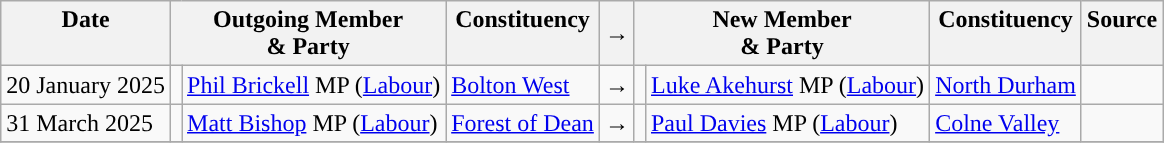<table class="wikitable">
<tr>
<th valign="top">Date</th>
<th colspan="2" valign="top">Outgoing Member<br>& Party</th>
<th valign="top">Constituency</th>
<th>→</th>
<th colspan="2" valign="top">New Member<br>& Party</th>
<th valign="top">Constituency</th>
<th valign="top">Source</th>
</tr>
<tr>
<td nowrap>20 January 2025</td>
<td style="color:inherit;background:"></td>
<td><a href='#'>Phil Brickell</a> MP (<a href='#'>Labour</a>)</td>
<td><a href='#'>Bolton West</a></td>
<td>→</td>
<td style="color:inherit;background:"></td>
<td><a href='#'>Luke Akehurst</a> MP (<a href='#'>Labour</a>)</td>
<td><a href='#'>North Durham</a></td>
<td></td>
</tr>
<tr>
<td nowrap>31 March 2025</td>
<td style="color:inherit;background:"></td>
<td><a href='#'>Matt Bishop</a> MP (<a href='#'>Labour</a>)</td>
<td><a href='#'>Forest of Dean</a></td>
<td>→</td>
<td style="color:inherit;background:"></td>
<td><a href='#'>Paul Davies</a> MP (<a href='#'>Labour</a>)</td>
<td><a href='#'>Colne Valley</a></td>
<td></td>
</tr>
<tr>
</tr>
</table>
